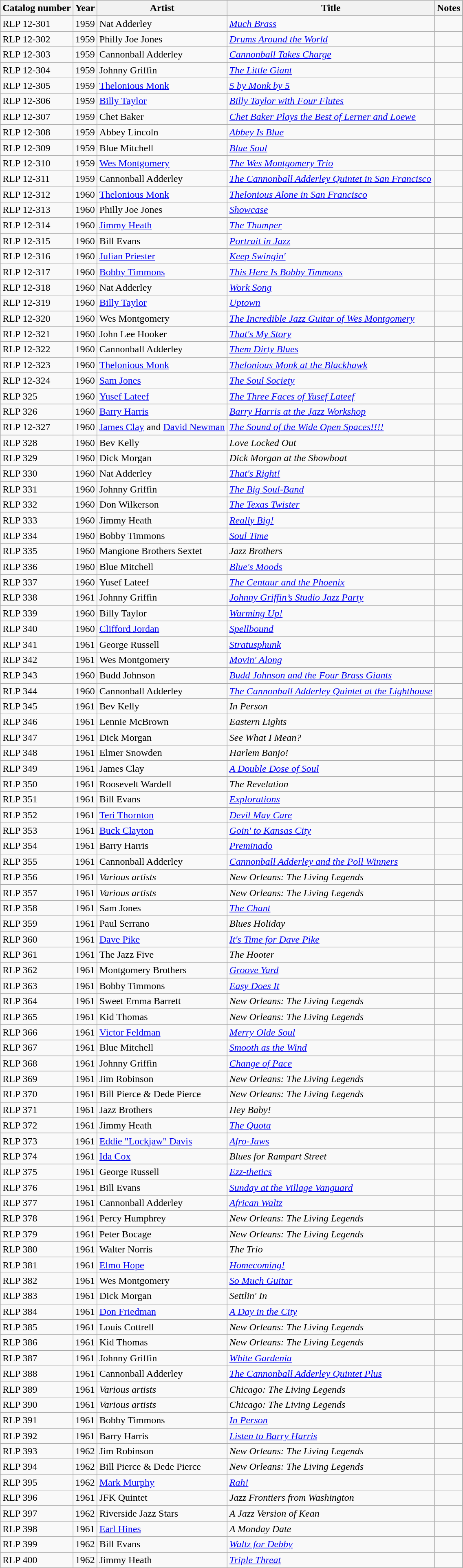<table class="wikitable sortable">
<tr>
<th>Catalog number</th>
<th>Year</th>
<th>Artist</th>
<th>Title</th>
<th>Notes</th>
</tr>
<tr>
<td>RLP 12-301</td>
<td>1959</td>
<td>Nat Adderley</td>
<td><em><a href='#'>Much Brass</a></em></td>
<td></td>
</tr>
<tr>
<td>RLP 12-302</td>
<td>1959</td>
<td>Philly Joe Jones</td>
<td><em><a href='#'>Drums Around the World</a></em></td>
<td></td>
</tr>
<tr>
<td>RLP 12-303</td>
<td>1959</td>
<td>Cannonball Adderley</td>
<td><em><a href='#'>Cannonball Takes Charge</a></em></td>
<td></td>
</tr>
<tr>
<td>RLP 12-304</td>
<td>1959</td>
<td>Johnny Griffin</td>
<td><em><a href='#'>The Little Giant</a></em></td>
<td></td>
</tr>
<tr>
<td>RLP 12-305</td>
<td>1959</td>
<td><a href='#'>Thelonious Monk</a></td>
<td><em><a href='#'>5 by Monk by 5</a></em></td>
<td></td>
</tr>
<tr>
<td>RLP 12-306</td>
<td>1959</td>
<td><a href='#'>Billy Taylor</a></td>
<td><em><a href='#'>Billy Taylor with Four Flutes</a></em></td>
<td></td>
</tr>
<tr>
<td>RLP 12-307</td>
<td>1959</td>
<td>Chet Baker</td>
<td><em><a href='#'>Chet Baker Plays the Best of Lerner and Loewe</a></em></td>
<td></td>
</tr>
<tr>
<td>RLP 12-308</td>
<td>1959</td>
<td>Abbey Lincoln</td>
<td><em><a href='#'>Abbey Is Blue</a></em></td>
<td></td>
</tr>
<tr>
<td>RLP 12-309</td>
<td>1959</td>
<td>Blue Mitchell</td>
<td><em><a href='#'>Blue Soul</a></em></td>
<td></td>
</tr>
<tr>
<td>RLP 12-310</td>
<td>1959</td>
<td><a href='#'>Wes Montgomery</a></td>
<td><em><a href='#'>The Wes Montgomery Trio</a></em></td>
<td></td>
</tr>
<tr>
<td>RLP 12-311</td>
<td>1959</td>
<td>Cannonball Adderley</td>
<td><em><a href='#'>The Cannonball Adderley Quintet in San Francisco</a></em></td>
<td></td>
</tr>
<tr>
<td>RLP 12-312</td>
<td>1960</td>
<td><a href='#'>Thelonious Monk</a></td>
<td><em><a href='#'>Thelonious Alone in San Francisco</a></em></td>
<td></td>
</tr>
<tr>
<td>RLP 12-313</td>
<td>1960</td>
<td>Philly Joe Jones</td>
<td><em><a href='#'>Showcase</a></em></td>
<td></td>
</tr>
<tr>
<td>RLP 12-314</td>
<td>1960</td>
<td><a href='#'>Jimmy Heath</a></td>
<td><em><a href='#'>The Thumper</a></em></td>
<td></td>
</tr>
<tr>
<td>RLP 12-315</td>
<td>1960</td>
<td>Bill Evans</td>
<td><em><a href='#'>Portrait in Jazz</a></em></td>
<td></td>
</tr>
<tr>
<td>RLP 12-316</td>
<td>1960</td>
<td><a href='#'>Julian Priester</a></td>
<td><em><a href='#'>Keep Swingin'</a></em></td>
<td></td>
</tr>
<tr>
<td>RLP 12-317</td>
<td>1960</td>
<td><a href='#'>Bobby Timmons</a></td>
<td><em><a href='#'>This Here Is Bobby Timmons</a></em></td>
<td></td>
</tr>
<tr>
<td>RLP 12-318</td>
<td>1960</td>
<td>Nat Adderley</td>
<td><em><a href='#'>Work Song</a></em></td>
<td></td>
</tr>
<tr>
<td>RLP 12-319</td>
<td>1960</td>
<td><a href='#'>Billy Taylor</a></td>
<td><em><a href='#'>Uptown</a></em></td>
<td></td>
</tr>
<tr>
<td>RLP 12-320</td>
<td>1960</td>
<td>Wes Montgomery</td>
<td><em><a href='#'>The Incredible Jazz Guitar of Wes Montgomery</a></em></td>
<td></td>
</tr>
<tr>
<td>RLP 12-321</td>
<td>1960</td>
<td>John Lee Hooker</td>
<td><em><a href='#'>That's My Story</a></em></td>
<td></td>
</tr>
<tr>
<td>RLP 12-322</td>
<td>1960</td>
<td>Cannonball Adderley</td>
<td><em><a href='#'>Them Dirty Blues</a></em></td>
<td></td>
</tr>
<tr>
<td>RLP 12-323</td>
<td>1960</td>
<td><a href='#'>Thelonious Monk</a></td>
<td><em><a href='#'>Thelonious Monk at the Blackhawk</a></em></td>
<td></td>
</tr>
<tr>
<td>RLP 12-324</td>
<td>1960</td>
<td><a href='#'>Sam Jones</a></td>
<td><em><a href='#'>The Soul Society</a></em></td>
<td></td>
</tr>
<tr>
<td>RLP 325</td>
<td>1960</td>
<td><a href='#'>Yusef Lateef</a></td>
<td><em><a href='#'>The Three Faces of Yusef Lateef</a></em></td>
<td></td>
</tr>
<tr>
<td>RLP 326</td>
<td>1960</td>
<td><a href='#'>Barry Harris</a></td>
<td><em><a href='#'>Barry Harris at the Jazz Workshop</a></em></td>
<td></td>
</tr>
<tr>
<td>RLP 12-327</td>
<td>1960</td>
<td><a href='#'>James Clay</a> and <a href='#'>David Newman</a></td>
<td><em><a href='#'>The Sound of the Wide Open Spaces!!!!</a></em></td>
<td></td>
</tr>
<tr>
<td>RLP 328</td>
<td>1960</td>
<td>Bev Kelly</td>
<td><em>Love Locked Out</em></td>
<td></td>
</tr>
<tr>
<td>RLP 329</td>
<td>1960</td>
<td>Dick Morgan</td>
<td><em>Dick Morgan at the Showboat</em></td>
<td></td>
</tr>
<tr>
<td>RLP 330</td>
<td>1960</td>
<td>Nat Adderley</td>
<td><em><a href='#'>That's Right!</a></em></td>
<td></td>
</tr>
<tr>
<td>RLP 331</td>
<td>1960</td>
<td>Johnny Griffin</td>
<td><em><a href='#'>The Big Soul-Band</a></em></td>
<td></td>
</tr>
<tr>
<td>RLP 332</td>
<td>1960</td>
<td>Don Wilkerson</td>
<td><em><a href='#'>The Texas Twister</a></em></td>
<td></td>
</tr>
<tr>
<td>RLP 333</td>
<td>1960</td>
<td>Jimmy Heath</td>
<td><em><a href='#'>Really Big!</a></em></td>
<td></td>
</tr>
<tr>
<td>RLP 334</td>
<td>1960</td>
<td>Bobby Timmons</td>
<td><em><a href='#'>Soul Time</a></em></td>
<td></td>
</tr>
<tr>
<td>RLP 335</td>
<td>1960</td>
<td>Mangione Brothers Sextet</td>
<td><em>Jazz Brothers</em></td>
<td></td>
</tr>
<tr>
<td>RLP 336</td>
<td>1960</td>
<td>Blue Mitchell</td>
<td><em><a href='#'>Blue's Moods</a></em></td>
<td></td>
</tr>
<tr>
<td>RLP 337</td>
<td>1960</td>
<td>Yusef Lateef</td>
<td><em><a href='#'>The Centaur and the Phoenix</a></em></td>
<td></td>
</tr>
<tr>
<td>RLP 338</td>
<td>1961</td>
<td>Johnny Griffin</td>
<td><em><a href='#'>Johnny Griffin’s Studio Jazz Party</a></em></td>
<td></td>
</tr>
<tr>
<td>RLP 339</td>
<td>1960</td>
<td>Billy Taylor</td>
<td><em><a href='#'>Warming Up!</a></em></td>
<td></td>
</tr>
<tr>
<td>RLP 340</td>
<td>1960</td>
<td><a href='#'>Clifford Jordan</a></td>
<td><em><a href='#'>Spellbound</a></em></td>
<td></td>
</tr>
<tr>
<td>RLP 341</td>
<td>1961</td>
<td>George Russell</td>
<td><em><a href='#'>Stratusphunk</a></em></td>
<td></td>
</tr>
<tr>
<td>RLP 342</td>
<td>1961</td>
<td>Wes Montgomery</td>
<td><em><a href='#'>Movin' Along</a></em></td>
<td></td>
</tr>
<tr>
<td>RLP 343</td>
<td>1960</td>
<td>Budd Johnson</td>
<td><em><a href='#'>Budd Johnson and the Four Brass Giants</a></em></td>
<td></td>
</tr>
<tr>
<td>RLP 344</td>
<td>1960</td>
<td>Cannonball Adderley</td>
<td><em><a href='#'>The Cannonball Adderley Quintet at the Lighthouse</a></em></td>
<td></td>
</tr>
<tr>
<td>RLP 345</td>
<td>1961</td>
<td>Bev Kelly</td>
<td><em>In Person</em></td>
<td></td>
</tr>
<tr>
<td>RLP 346</td>
<td>1961</td>
<td>Lennie McBrown</td>
<td><em>Eastern Lights</em></td>
<td></td>
</tr>
<tr>
<td>RLP 347</td>
<td>1961</td>
<td>Dick Morgan</td>
<td><em>See What I Mean?</em></td>
<td></td>
</tr>
<tr>
<td>RLP 348</td>
<td>1961</td>
<td>Elmer Snowden</td>
<td><em>Harlem Banjo!</em></td>
<td></td>
</tr>
<tr>
<td>RLP 349</td>
<td>1961</td>
<td>James Clay</td>
<td><em><a href='#'>A Double Dose of Soul</a></em></td>
<td></td>
</tr>
<tr>
<td>RLP 350</td>
<td>1961</td>
<td>Roosevelt Wardell</td>
<td><em>The Revelation</em></td>
<td></td>
</tr>
<tr>
<td>RLP 351</td>
<td>1961</td>
<td>Bill Evans</td>
<td><em><a href='#'>Explorations</a></em></td>
<td></td>
</tr>
<tr>
<td>RLP 352</td>
<td>1961</td>
<td><a href='#'>Teri Thornton</a></td>
<td><em><a href='#'>Devil May Care</a></em></td>
<td></td>
</tr>
<tr>
<td>RLP 353</td>
<td>1961</td>
<td><a href='#'>Buck Clayton</a></td>
<td><em><a href='#'>Goin' to Kansas City</a></em></td>
<td></td>
</tr>
<tr>
<td>RLP 354</td>
<td>1961</td>
<td>Barry Harris</td>
<td><em><a href='#'>Preminado</a></em></td>
<td></td>
</tr>
<tr>
<td>RLP 355</td>
<td>1961</td>
<td>Cannonball Adderley</td>
<td><em><a href='#'>Cannonball Adderley and the Poll Winners</a></em></td>
<td></td>
</tr>
<tr>
<td>RLP 356</td>
<td>1961</td>
<td><em>Various artists</em></td>
<td><em>New Orleans: The Living Legends</em></td>
<td></td>
</tr>
<tr>
<td>RLP 357</td>
<td>1961</td>
<td><em>Various artists</em></td>
<td><em>New Orleans: The Living Legends</em></td>
<td></td>
</tr>
<tr>
<td>RLP 358</td>
<td>1961</td>
<td>Sam Jones</td>
<td><em><a href='#'>The Chant</a></em></td>
<td></td>
</tr>
<tr>
<td>RLP 359</td>
<td>1961</td>
<td>Paul Serrano</td>
<td><em>Blues Holiday</em></td>
<td></td>
</tr>
<tr>
<td>RLP 360</td>
<td>1961</td>
<td><a href='#'>Dave Pike</a></td>
<td><em><a href='#'>It's Time for Dave Pike</a></em></td>
<td></td>
</tr>
<tr>
<td>RLP 361</td>
<td>1961</td>
<td>The Jazz Five</td>
<td><em>The Hooter</em></td>
<td></td>
</tr>
<tr>
<td>RLP 362</td>
<td>1961</td>
<td>Montgomery Brothers</td>
<td><em><a href='#'>Groove Yard</a></em></td>
<td></td>
</tr>
<tr>
<td>RLP 363</td>
<td>1961</td>
<td>Bobby Timmons</td>
<td><em><a href='#'>Easy Does It</a></em></td>
<td></td>
</tr>
<tr>
<td>RLP 364</td>
<td>1961</td>
<td>Sweet Emma Barrett</td>
<td><em>New Orleans: The Living Legends</em></td>
<td></td>
</tr>
<tr>
<td>RLP 365</td>
<td>1961</td>
<td>Kid Thomas</td>
<td><em>New Orleans: The Living Legends</em></td>
<td></td>
</tr>
<tr>
<td>RLP 366</td>
<td>1961</td>
<td><a href='#'>Victor Feldman</a></td>
<td><em><a href='#'>Merry Olde Soul</a></em></td>
<td></td>
</tr>
<tr>
<td>RLP 367</td>
<td>1961</td>
<td>Blue Mitchell</td>
<td><em><a href='#'>Smooth as the Wind</a></em></td>
<td></td>
</tr>
<tr>
<td>RLP 368</td>
<td>1961</td>
<td>Johnny Griffin</td>
<td><em><a href='#'>Change of Pace</a></em></td>
<td></td>
</tr>
<tr>
<td>RLP 369</td>
<td>1961</td>
<td>Jim Robinson</td>
<td><em>New Orleans: The Living Legends</em></td>
<td></td>
</tr>
<tr>
<td>RLP 370</td>
<td>1961</td>
<td>Bill Pierce & Dede Pierce</td>
<td><em>New Orleans: The Living Legends</em></td>
<td></td>
</tr>
<tr>
<td>RLP 371</td>
<td>1961</td>
<td>Jazz Brothers</td>
<td><em>Hey Baby!</em></td>
<td></td>
</tr>
<tr>
<td>RLP 372</td>
<td>1961</td>
<td>Jimmy Heath</td>
<td><em><a href='#'>The Quota</a></em></td>
<td></td>
</tr>
<tr>
<td>RLP 373</td>
<td>1961</td>
<td><a href='#'>Eddie "Lockjaw" Davis</a></td>
<td><em><a href='#'>Afro-Jaws</a></em></td>
<td></td>
</tr>
<tr>
<td>RLP 374</td>
<td>1961</td>
<td><a href='#'>Ida Cox</a></td>
<td><em>Blues for Rampart Street</em></td>
<td></td>
</tr>
<tr>
<td>RLP 375</td>
<td>1961</td>
<td>George Russell</td>
<td><em><a href='#'>Ezz-thetics</a></em></td>
<td></td>
</tr>
<tr>
<td>RLP 376</td>
<td>1961</td>
<td>Bill Evans</td>
<td><em><a href='#'>Sunday at the Village Vanguard</a></em></td>
<td></td>
</tr>
<tr>
<td>RLP 377</td>
<td>1961</td>
<td>Cannonball Adderley</td>
<td><em><a href='#'>African Waltz</a></em></td>
<td></td>
</tr>
<tr>
<td>RLP 378</td>
<td>1961</td>
<td>Percy Humphrey</td>
<td><em>New Orleans: The Living Legends</em></td>
<td></td>
</tr>
<tr>
<td>RLP 379</td>
<td>1961</td>
<td>Peter Bocage</td>
<td><em>New Orleans: The Living Legends</em></td>
<td></td>
</tr>
<tr>
<td>RLP 380</td>
<td>1961</td>
<td>Walter Norris</td>
<td><em>The Trio</em></td>
<td></td>
</tr>
<tr>
<td>RLP 381</td>
<td>1961</td>
<td><a href='#'>Elmo Hope</a></td>
<td><em><a href='#'>Homecoming!</a></em></td>
<td></td>
</tr>
<tr>
<td>RLP 382</td>
<td>1961</td>
<td>Wes Montgomery</td>
<td><em><a href='#'>So Much Guitar</a></em></td>
<td></td>
</tr>
<tr>
<td>RLP 383</td>
<td>1961</td>
<td>Dick Morgan</td>
<td><em>Settlin' In</em></td>
<td></td>
</tr>
<tr>
<td>RLP 384</td>
<td>1961</td>
<td><a href='#'>Don Friedman</a></td>
<td><em><a href='#'>A Day in the City</a></em></td>
<td></td>
</tr>
<tr>
<td>RLP 385</td>
<td>1961</td>
<td>Louis Cottrell</td>
<td><em>New Orleans: The Living Legends</em></td>
<td></td>
</tr>
<tr>
<td>RLP 386</td>
<td>1961</td>
<td>Kid Thomas</td>
<td><em>New Orleans: The Living Legends</em></td>
<td></td>
</tr>
<tr>
<td>RLP 387</td>
<td>1961</td>
<td>Johnny Griffin</td>
<td><em><a href='#'>White Gardenia</a></em></td>
<td></td>
</tr>
<tr>
<td>RLP 388</td>
<td>1961</td>
<td>Cannonball Adderley</td>
<td><em><a href='#'>The Cannonball Adderley Quintet Plus</a></em></td>
<td></td>
</tr>
<tr>
<td>RLP 389</td>
<td>1961</td>
<td><em>Various artists</em></td>
<td><em>Chicago: The Living Legends</em></td>
<td></td>
</tr>
<tr>
<td>RLP 390</td>
<td>1961</td>
<td><em>Various artists</em></td>
<td><em>Chicago: The Living Legends</em></td>
<td></td>
</tr>
<tr>
<td>RLP 391</td>
<td>1961</td>
<td>Bobby Timmons</td>
<td><em><a href='#'>In Person</a></em></td>
<td></td>
</tr>
<tr>
<td>RLP 392</td>
<td>1961</td>
<td>Barry Harris</td>
<td><em><a href='#'>Listen to Barry Harris</a></em></td>
<td></td>
</tr>
<tr>
<td>RLP 393</td>
<td>1962</td>
<td>Jim Robinson</td>
<td><em>New Orleans: The Living Legends</em></td>
<td></td>
</tr>
<tr>
<td>RLP 394</td>
<td>1962</td>
<td>Bill Pierce & Dede Pierce</td>
<td><em>New Orleans: The Living Legends</em></td>
<td></td>
</tr>
<tr>
<td>RLP 395</td>
<td>1962</td>
<td><a href='#'>Mark Murphy</a></td>
<td><em><a href='#'>Rah!</a></em></td>
<td></td>
</tr>
<tr>
<td>RLP 396</td>
<td>1961</td>
<td>JFK Quintet</td>
<td><em>Jazz Frontiers from Washington</em></td>
<td></td>
</tr>
<tr>
<td>RLP 397</td>
<td>1962</td>
<td>Riverside Jazz Stars</td>
<td><em>A Jazz Version of Kean</em></td>
<td></td>
</tr>
<tr>
<td>RLP 398</td>
<td>1961</td>
<td><a href='#'>Earl Hines</a></td>
<td><em>A Monday Date</em></td>
<td></td>
</tr>
<tr>
<td>RLP 399</td>
<td>1962</td>
<td>Bill Evans</td>
<td><em><a href='#'>Waltz for Debby</a></em></td>
<td></td>
</tr>
<tr>
<td>RLP 400</td>
<td>1962</td>
<td>Jimmy Heath</td>
<td><em><a href='#'>Triple Threat</a></em></td>
<td></td>
</tr>
</table>
